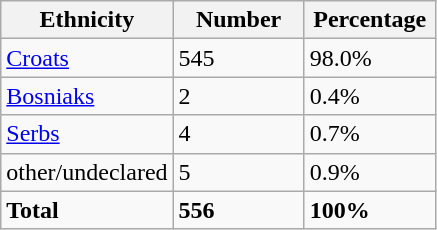<table class="wikitable">
<tr>
<th width="100px">Ethnicity</th>
<th width="80px">Number</th>
<th width="80px">Percentage</th>
</tr>
<tr>
<td><a href='#'>Croats</a></td>
<td>545</td>
<td>98.0%</td>
</tr>
<tr>
<td><a href='#'>Bosniaks</a></td>
<td>2</td>
<td>0.4%</td>
</tr>
<tr>
<td><a href='#'>Serbs</a></td>
<td>4</td>
<td>0.7%</td>
</tr>
<tr>
<td>other/undeclared</td>
<td>5</td>
<td>0.9%</td>
</tr>
<tr>
<td><strong>Total</strong></td>
<td><strong>556</strong></td>
<td><strong>100%</strong></td>
</tr>
</table>
